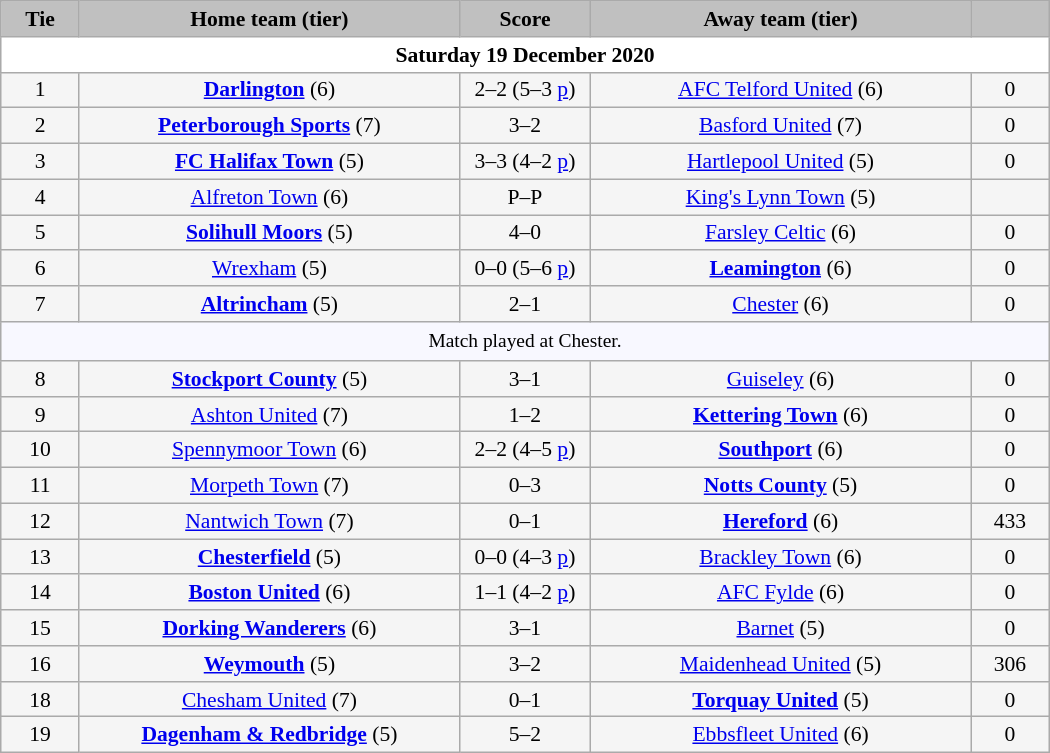<table class="wikitable" style="width: 700px; background:WhiteSmoke; text-align:center; font-size:90%">
<tr>
<td scope="col" style="width:  7.50%; background:silver;"><strong>Tie</strong></td>
<td scope="col" style="width: 36.25%; background:silver;"><strong>Home team (tier)</strong></td>
<td scope="col" style="width: 12.50%; background:silver;"><strong>Score</strong></td>
<td scope="col" style="width: 36.25%; background:silver;"><strong>Away team (tier)</strong></td>
<td scope="col" style="width:  7.50%; background:silver;"><strong></strong></td>
</tr>
<tr>
<td colspan="5" style= background:White><strong>Saturday 19 December 2020</strong></td>
</tr>
<tr>
<td>1</td>
<td><strong><a href='#'>Darlington</a></strong> (6)</td>
<td>2–2 (5–3 <a href='#'>p</a>)</td>
<td><a href='#'>AFC Telford United</a> (6)</td>
<td>0</td>
</tr>
<tr>
<td>2</td>
<td><strong><a href='#'>Peterborough Sports</a></strong> (7)</td>
<td>3–2</td>
<td><a href='#'>Basford United</a> (7)</td>
<td>0</td>
</tr>
<tr>
<td>3</td>
<td><strong><a href='#'>FC Halifax Town</a></strong> (5)</td>
<td>3–3 (4–2 <a href='#'>p</a>)</td>
<td><a href='#'>Hartlepool United</a> (5)</td>
<td>0</td>
</tr>
<tr>
<td>4</td>
<td><a href='#'>Alfreton Town</a> (6)</td>
<td>P–P</td>
<td><a href='#'>King's Lynn Town</a> (5)</td>
<td></td>
</tr>
<tr>
<td>5</td>
<td><strong><a href='#'>Solihull Moors</a></strong> (5)</td>
<td>4–0</td>
<td><a href='#'>Farsley Celtic</a> (6)</td>
<td>0</td>
</tr>
<tr>
<td>6</td>
<td><a href='#'>Wrexham</a> (5)</td>
<td>0–0 (5–6 <a href='#'>p</a>)</td>
<td><strong><a href='#'>Leamington</a></strong> (6)</td>
<td>0</td>
</tr>
<tr>
<td>7</td>
<td><strong><a href='#'>Altrincham</a></strong> (5)</td>
<td>2–1</td>
<td><a href='#'>Chester</a> (6)</td>
<td>0</td>
</tr>
<tr>
<td colspan="5" style="background:GhostWhite; height:20px; text-align:center; font-size:90%">Match played at Chester.</td>
</tr>
<tr>
<td>8</td>
<td><strong><a href='#'>Stockport County</a></strong> (5)</td>
<td>3–1</td>
<td><a href='#'>Guiseley</a> (6)</td>
<td>0</td>
</tr>
<tr>
<td>9</td>
<td><a href='#'>Ashton United</a> (7)</td>
<td>1–2</td>
<td><strong><a href='#'>Kettering Town</a></strong> (6)</td>
<td>0</td>
</tr>
<tr>
<td>10</td>
<td><a href='#'>Spennymoor Town</a> (6)</td>
<td>2–2 (4–5 <a href='#'>p</a>)</td>
<td><strong><a href='#'>Southport</a></strong> (6)</td>
<td>0</td>
</tr>
<tr>
<td>11</td>
<td><a href='#'>Morpeth Town</a> (7)</td>
<td>0–3</td>
<td><strong><a href='#'>Notts County</a></strong> (5)</td>
<td>0</td>
</tr>
<tr>
<td>12</td>
<td><a href='#'>Nantwich Town</a> (7)</td>
<td>0–1</td>
<td><strong><a href='#'>Hereford</a></strong> (6)</td>
<td>433</td>
</tr>
<tr>
<td>13</td>
<td><strong><a href='#'>Chesterfield</a></strong> (5)</td>
<td>0–0 (4–3 <a href='#'>p</a>)</td>
<td><a href='#'>Brackley Town</a> (6)</td>
<td>0</td>
</tr>
<tr>
<td>14</td>
<td><strong><a href='#'>Boston United</a></strong> (6)</td>
<td>1–1 (4–2 <a href='#'>p</a>)</td>
<td><a href='#'>AFC Fylde</a> (6)</td>
<td>0</td>
</tr>
<tr>
<td>15</td>
<td><strong><a href='#'>Dorking Wanderers</a></strong> (6)</td>
<td>3–1</td>
<td><a href='#'>Barnet</a> (5)</td>
<td>0</td>
</tr>
<tr>
<td>16</td>
<td><strong><a href='#'>Weymouth</a></strong> (5)</td>
<td>3–2</td>
<td><a href='#'>Maidenhead United</a> (5)</td>
<td>306</td>
</tr>
<tr>
<td>18</td>
<td><a href='#'>Chesham United</a> (7)</td>
<td>0–1</td>
<td><strong><a href='#'>Torquay United</a></strong> (5)</td>
<td>0</td>
</tr>
<tr>
<td>19</td>
<td><strong><a href='#'>Dagenham & Redbridge</a></strong> (5)</td>
<td>5–2</td>
<td><a href='#'>Ebbsfleet United</a> (6)</td>
<td>0</td>
</tr>
</table>
